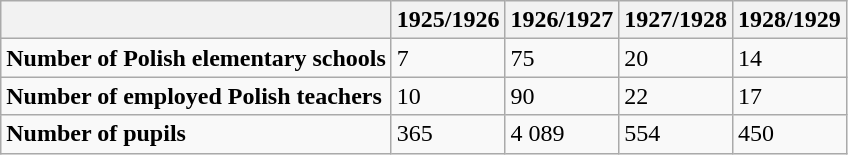<table class="wikitable floatright">
<tr>
<th></th>
<th>1925/1926</th>
<th>1926/1927</th>
<th>1927/1928</th>
<th>1928/1929</th>
</tr>
<tr>
<td><strong>Number of Polish elementary schools</strong></td>
<td>7</td>
<td>75</td>
<td>20</td>
<td>14</td>
</tr>
<tr>
<td><strong>Number of employed Polish teachers</strong></td>
<td>10</td>
<td>90</td>
<td>22</td>
<td>17</td>
</tr>
<tr>
<td><strong>Number of pupils</strong></td>
<td>365</td>
<td>4 089</td>
<td>554</td>
<td>450</td>
</tr>
</table>
